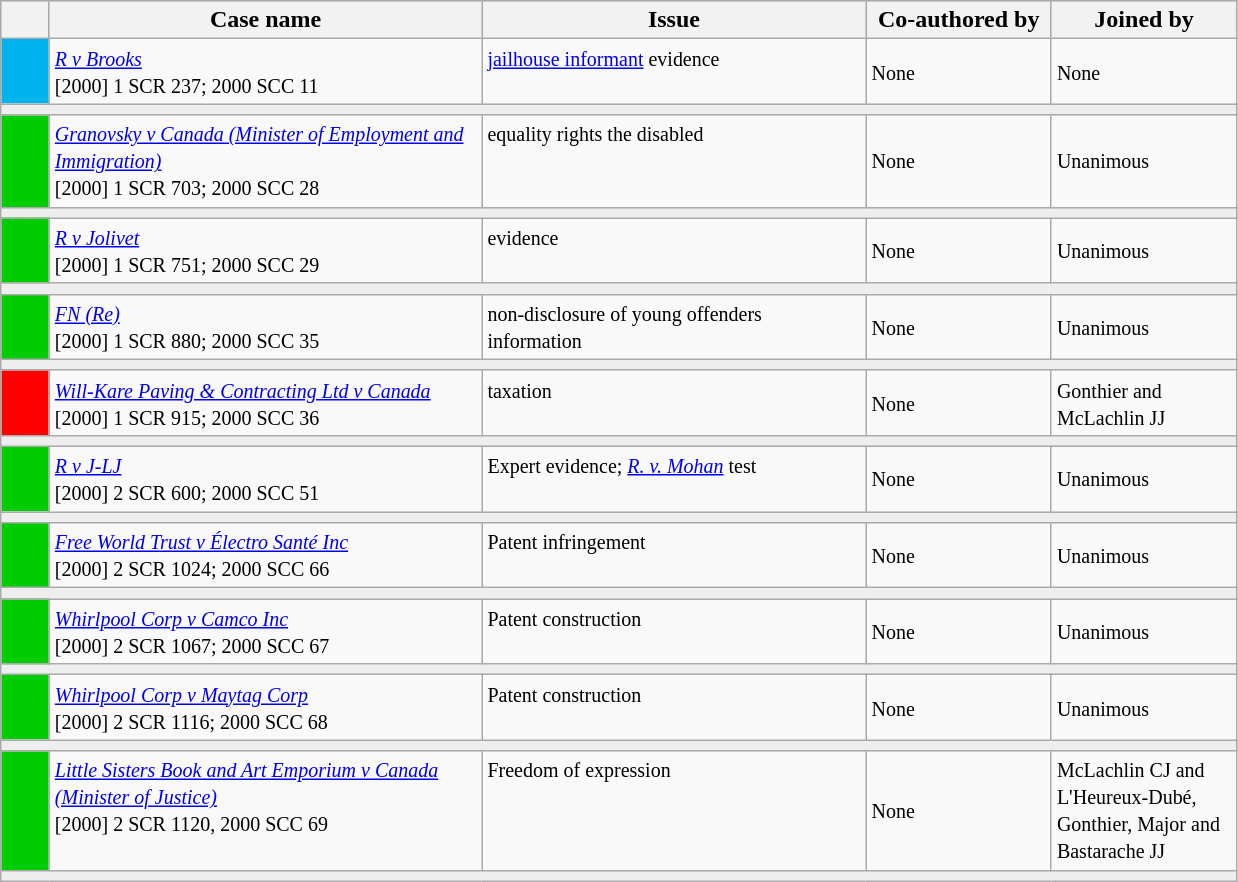<table class="wikitable" width=825>
<tr bgcolor="#CCCCCC">
<th width=25px></th>
<th width=35%>Case name</th>
<th>Issue</th>
<th width=15%>Co-authored by</th>
<th width=15%>Joined by</th>
</tr>
<tr>
<td bgcolor="00B2EE"></td>
<td align=left valign=top><small><em><a href='#'>R v Brooks</a></em><br> [2000] 1 SCR 237; 2000 SCC 11 </small></td>
<td valign=top><small><a href='#'>jailhouse informant</a> evidence</small></td>
<td><small>None</small></td>
<td><small> None</small></td>
</tr>
<tr>
<td bgcolor=#EEEEEE colspan=5 valign=top><small></small></td>
</tr>
<tr>
<td bgcolor="00cd00"></td>
<td align=left valign=top><small><em><a href='#'>Granovsky v Canada (Minister of Employment and Immigration)</a></em><br> [2000] 1 SCR 703; 2000 SCC 28 </small></td>
<td valign=top><small>equality rights the disabled</small></td>
<td><small> None</small></td>
<td><small> Unanimous</small></td>
</tr>
<tr>
<td bgcolor=#EEEEEE colspan=5 valign=top><small></small></td>
</tr>
<tr>
<td bgcolor="00cd00"></td>
<td align=left valign=top><small><em><a href='#'>R v Jolivet</a></em><br>  [2000] 1 SCR 751; 2000 SCC 29 </small></td>
<td valign=top><small>evidence</small></td>
<td><small> None</small></td>
<td><small> Unanimous</small></td>
</tr>
<tr>
<td bgcolor=#EEEEEE colspan=5 valign=top><small></small></td>
</tr>
<tr>
<td bgcolor="00cd00"></td>
<td align=left valign=top><small><em><a href='#'>FN (Re)</a></em><br>  [2000] 1 SCR 880; 2000 SCC 35  </small></td>
<td valign=top><small>non-disclosure of young offenders information</small></td>
<td><small> None</small></td>
<td><small> Unanimous</small></td>
</tr>
<tr>
<td bgcolor=#EEEEEE colspan=5 valign=top><small></small></td>
</tr>
<tr>
<td bgcolor="red"></td>
<td align=left valign=top><small><em><a href='#'>Will-Kare Paving & Contracting Ltd v Canada</a></em><br>  [2000] 1 SCR 915; 2000 SCC 36  </small></td>
<td valign=top><small>taxation</small></td>
<td><small> None</small></td>
<td><small> Gonthier and McLachlin JJ</small></td>
</tr>
<tr>
<td bgcolor=#EEEEEE colspan=5 valign=top><small></small></td>
</tr>
<tr>
<td bgcolor="00cd00"></td>
<td align=left valign=top><small><em><a href='#'>R v J-LJ</a></em><br> [2000] 2 SCR 600; 2000 SCC 51  </small></td>
<td valign=top><small>Expert evidence; <em><a href='#'>R. v. Mohan</a></em> test</small></td>
<td><small> None</small></td>
<td><small> Unanimous</small></td>
</tr>
<tr>
<td bgcolor=#EEEEEE colspan=5 valign=top><small></small></td>
</tr>
<tr>
<td bgcolor="00cd00"></td>
<td align=left valign=top><small><em><a href='#'>Free World Trust v Électro Santé Inc</a></em><br>  [2000] 2 SCR 1024; 2000 SCC 66  </small></td>
<td valign=top><small>Patent infringement</small></td>
<td><small>None</small></td>
<td><small> Unanimous</small></td>
</tr>
<tr>
<td bgcolor=#EEEEEE colspan=5 valign=top><small></small></td>
</tr>
<tr>
<td bgcolor="00cd00"></td>
<td align=left valign=top><small><em><a href='#'>Whirlpool Corp v Camco Inc</a></em><br>  [2000] 2 SCR 1067; 2000 SCC 67 </small></td>
<td valign=top><small>Patent construction</small></td>
<td><small> None</small></td>
<td><small> Unanimous</small></td>
</tr>
<tr>
<td bgcolor=#EEEEEE colspan=5 valign=top><small></small></td>
</tr>
<tr>
<td bgcolor="00cd00"></td>
<td align=left valign=top><small><em><a href='#'>Whirlpool Corp v Maytag Corp</a></em><br>  [2000] 2 SCR 1116; 2000 SCC 68  </small></td>
<td valign=top><small>Patent construction</small></td>
<td><small> None</small></td>
<td><small> Unanimous</small></td>
</tr>
<tr>
<td bgcolor=#EEEEEE colspan=5 valign=top><small></small></td>
</tr>
<tr>
<td bgcolor="00cd00"></td>
<td align=left valign=top><small><em><a href='#'>Little Sisters Book and Art Emporium v Canada (Minister of Justice)</a></em><br> [2000] 2 SCR 1120, 2000 SCC 69 </small></td>
<td valign=top><small>Freedom of expression</small></td>
<td><small> None</small></td>
<td><small> McLachlin CJ and L'Heureux‑Dubé, Gonthier, Major and Bastarache JJ</small></td>
</tr>
<tr>
<td bgcolor=#EEEEEE colspan=5 valign=top><small></small></td>
</tr>
</table>
